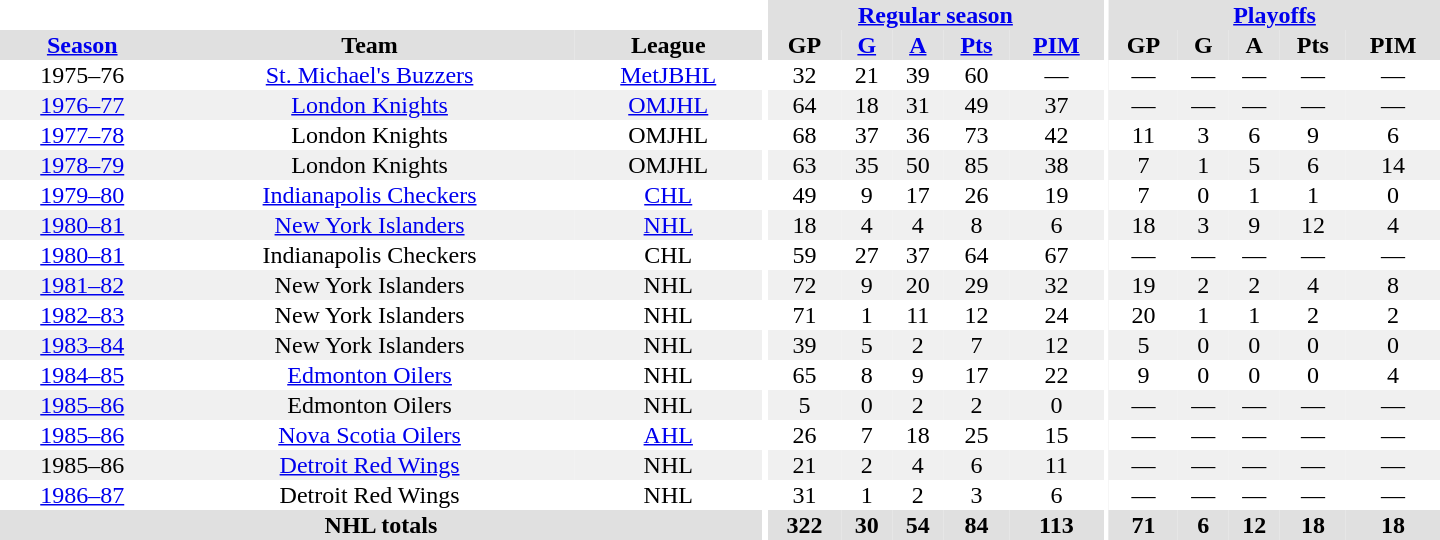<table border="0" cellpadding="1" cellspacing="0" style="text-align:center; width:60em">
<tr bgcolor="#e0e0e0">
<th colspan="3" bgcolor="#ffffff"></th>
<th rowspan="100" bgcolor="#ffffff"></th>
<th colspan="5"><a href='#'>Regular season</a></th>
<th rowspan="100" bgcolor="#ffffff"></th>
<th colspan="5"><a href='#'>Playoffs</a></th>
</tr>
<tr bgcolor="#e0e0e0">
<th><a href='#'>Season</a></th>
<th>Team</th>
<th>League</th>
<th>GP</th>
<th><a href='#'>G</a></th>
<th><a href='#'>A</a></th>
<th><a href='#'>Pts</a></th>
<th><a href='#'>PIM</a></th>
<th>GP</th>
<th>G</th>
<th>A</th>
<th>Pts</th>
<th>PIM</th>
</tr>
<tr>
<td>1975–76</td>
<td><a href='#'>St. Michael's Buzzers</a></td>
<td><a href='#'>MetJBHL</a></td>
<td>32</td>
<td>21</td>
<td>39</td>
<td>60</td>
<td>—</td>
<td>—</td>
<td>—</td>
<td>—</td>
<td>—</td>
<td>—</td>
</tr>
<tr bgcolor="#f0f0f0">
<td><a href='#'>1976–77</a></td>
<td><a href='#'>London Knights</a></td>
<td><a href='#'>OMJHL</a></td>
<td>64</td>
<td>18</td>
<td>31</td>
<td>49</td>
<td>37</td>
<td>—</td>
<td>—</td>
<td>—</td>
<td>—</td>
<td>—</td>
</tr>
<tr>
<td><a href='#'>1977–78</a></td>
<td>London Knights</td>
<td>OMJHL</td>
<td>68</td>
<td>37</td>
<td>36</td>
<td>73</td>
<td>42</td>
<td>11</td>
<td>3</td>
<td>6</td>
<td>9</td>
<td>6</td>
</tr>
<tr bgcolor="#f0f0f0">
<td><a href='#'>1978–79</a></td>
<td>London Knights</td>
<td>OMJHL</td>
<td>63</td>
<td>35</td>
<td>50</td>
<td>85</td>
<td>38</td>
<td>7</td>
<td>1</td>
<td>5</td>
<td>6</td>
<td>14</td>
</tr>
<tr>
<td><a href='#'>1979–80</a></td>
<td><a href='#'>Indianapolis Checkers</a></td>
<td><a href='#'>CHL</a></td>
<td>49</td>
<td>9</td>
<td>17</td>
<td>26</td>
<td>19</td>
<td>7</td>
<td>0</td>
<td>1</td>
<td>1</td>
<td>0</td>
</tr>
<tr bgcolor="#f0f0f0">
<td><a href='#'>1980–81</a></td>
<td><a href='#'>New York Islanders</a></td>
<td><a href='#'>NHL</a></td>
<td>18</td>
<td>4</td>
<td>4</td>
<td>8</td>
<td>6</td>
<td>18</td>
<td>3</td>
<td>9</td>
<td>12</td>
<td>4</td>
</tr>
<tr>
<td><a href='#'>1980–81</a></td>
<td>Indianapolis Checkers</td>
<td>CHL</td>
<td>59</td>
<td>27</td>
<td>37</td>
<td>64</td>
<td>67</td>
<td>—</td>
<td>—</td>
<td>—</td>
<td>—</td>
<td>—</td>
</tr>
<tr bgcolor="#f0f0f0">
<td><a href='#'>1981–82</a></td>
<td>New York Islanders</td>
<td>NHL</td>
<td>72</td>
<td>9</td>
<td>20</td>
<td>29</td>
<td>32</td>
<td>19</td>
<td>2</td>
<td>2</td>
<td>4</td>
<td>8</td>
</tr>
<tr>
<td><a href='#'>1982–83</a></td>
<td>New York Islanders</td>
<td>NHL</td>
<td>71</td>
<td>1</td>
<td>11</td>
<td>12</td>
<td>24</td>
<td>20</td>
<td>1</td>
<td>1</td>
<td>2</td>
<td>2</td>
</tr>
<tr bgcolor="#f0f0f0">
<td><a href='#'>1983–84</a></td>
<td>New York Islanders</td>
<td>NHL</td>
<td>39</td>
<td>5</td>
<td>2</td>
<td>7</td>
<td>12</td>
<td>5</td>
<td>0</td>
<td>0</td>
<td>0</td>
<td>0</td>
</tr>
<tr>
<td><a href='#'>1984–85</a></td>
<td><a href='#'>Edmonton Oilers</a></td>
<td>NHL</td>
<td>65</td>
<td>8</td>
<td>9</td>
<td>17</td>
<td>22</td>
<td>9</td>
<td>0</td>
<td>0</td>
<td>0</td>
<td>4</td>
</tr>
<tr bgcolor="#f0f0f0">
<td><a href='#'>1985–86</a></td>
<td>Edmonton Oilers</td>
<td>NHL</td>
<td>5</td>
<td>0</td>
<td>2</td>
<td>2</td>
<td>0</td>
<td>—</td>
<td>—</td>
<td>—</td>
<td>—</td>
<td>—</td>
</tr>
<tr>
<td><a href='#'>1985–86</a></td>
<td><a href='#'>Nova Scotia Oilers</a></td>
<td><a href='#'>AHL</a></td>
<td>26</td>
<td>7</td>
<td>18</td>
<td>25</td>
<td>15</td>
<td>—</td>
<td>—</td>
<td>—</td>
<td>—</td>
<td>—</td>
</tr>
<tr bgcolor="#f0f0f0">
<td>1985–86</td>
<td><a href='#'>Detroit Red Wings</a></td>
<td>NHL</td>
<td>21</td>
<td>2</td>
<td>4</td>
<td>6</td>
<td>11</td>
<td>—</td>
<td>—</td>
<td>—</td>
<td>—</td>
<td>—</td>
</tr>
<tr>
<td><a href='#'>1986–87</a></td>
<td>Detroit Red Wings</td>
<td>NHL</td>
<td>31</td>
<td>1</td>
<td>2</td>
<td>3</td>
<td>6</td>
<td>—</td>
<td>—</td>
<td>—</td>
<td>—</td>
<td>—</td>
</tr>
<tr bgcolor="#e0e0e0">
<th colspan="3">NHL totals</th>
<th>322</th>
<th>30</th>
<th>54</th>
<th>84</th>
<th>113</th>
<th>71</th>
<th>6</th>
<th>12</th>
<th>18</th>
<th>18</th>
</tr>
</table>
